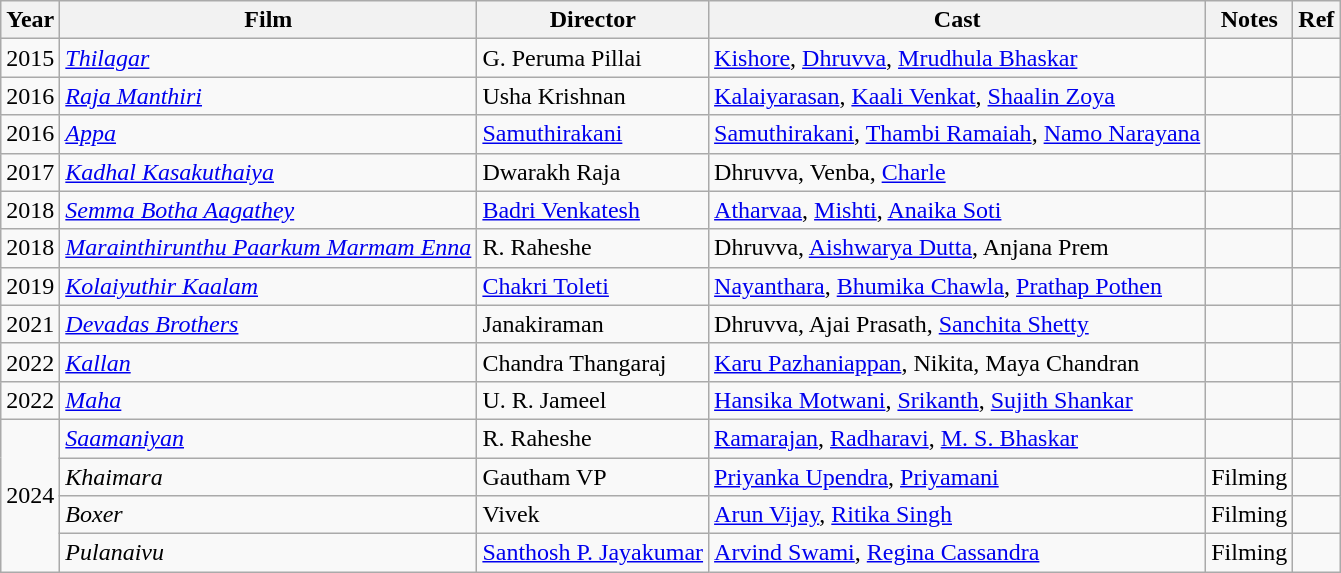<table class="wikitable sortable">
<tr>
<th>Year</th>
<th>Film</th>
<th>Director</th>
<th>Cast</th>
<th>Notes</th>
<th>Ref</th>
</tr>
<tr>
<td>2015</td>
<td><em><a href='#'>Thilagar</a></em></td>
<td>G. Peruma Pillai</td>
<td><a href='#'>Kishore</a>, <a href='#'>Dhruvva</a>, <a href='#'>Mrudhula Bhaskar</a></td>
<td></td>
<td></td>
</tr>
<tr>
<td>2016</td>
<td><em><a href='#'>Raja Manthiri</a></em></td>
<td>Usha Krishnan</td>
<td><a href='#'>Kalaiyarasan</a>, <a href='#'>Kaali Venkat</a>, <a href='#'>Shaalin Zoya</a></td>
<td></td>
<td></td>
</tr>
<tr>
<td>2016</td>
<td><em><a href='#'>Appa</a></em></td>
<td><a href='#'>Samuthirakani</a></td>
<td><a href='#'>Samuthirakani</a>, <a href='#'>Thambi Ramaiah</a>, <a href='#'>Namo Narayana</a></td>
<td></td>
<td></td>
</tr>
<tr>
<td>2017</td>
<td><em><a href='#'>Kadhal Kasakuthaiya</a></em></td>
<td>Dwarakh Raja</td>
<td>Dhruvva, Venba, <a href='#'>Charle</a></td>
<td></td>
<td></td>
</tr>
<tr>
<td>2018</td>
<td><em><a href='#'>Semma Botha Aagathey</a></em></td>
<td><a href='#'>Badri Venkatesh</a></td>
<td><a href='#'>Atharvaa</a>, <a href='#'>Mishti</a>, <a href='#'>Anaika Soti</a></td>
<td></td>
<td></td>
</tr>
<tr>
<td>2018</td>
<td><em><a href='#'>Marainthirunthu Paarkum Marmam Enna</a></em></td>
<td>R. Raheshe</td>
<td>Dhruvva, <a href='#'>Aishwarya Dutta</a>, Anjana Prem</td>
<td></td>
<td></td>
</tr>
<tr>
<td>2019</td>
<td><em><a href='#'>Kolaiyuthir Kaalam</a></em></td>
<td><a href='#'>Chakri Toleti</a></td>
<td><a href='#'>Nayanthara</a>, <a href='#'>Bhumika Chawla</a>, <a href='#'>Prathap Pothen</a></td>
<td></td>
<td></td>
</tr>
<tr>
<td>2021</td>
<td><em><a href='#'>Devadas Brothers</a></em></td>
<td>Janakiraman</td>
<td>Dhruvva, Ajai Prasath, <a href='#'>Sanchita Shetty</a></td>
<td></td>
<td></td>
</tr>
<tr>
<td>2022</td>
<td><em><a href='#'>Kallan</a></em></td>
<td>Chandra Thangaraj</td>
<td><a href='#'>Karu Pazhaniappan</a>, Nikita, Maya Chandran</td>
<td></td>
<td></td>
</tr>
<tr>
<td>2022</td>
<td><em><a href='#'>Maha</a></em></td>
<td>U. R. Jameel</td>
<td><a href='#'>Hansika Motwani</a>, <a href='#'>Srikanth</a>, <a href='#'>Sujith Shankar</a></td>
<td></td>
<td></td>
</tr>
<tr>
<td rowspan="4">2024</td>
<td><em><a href='#'>Saamaniyan</a></em></td>
<td>R. Raheshe</td>
<td><a href='#'>Ramarajan</a>, <a href='#'>Radharavi</a>, <a href='#'>M. S. Bhaskar</a></td>
<td></td>
<td></td>
</tr>
<tr>
<td><em>Khaimara</em></td>
<td>Gautham VP</td>
<td><a href='#'>Priyanka Upendra</a>, <a href='#'>Priyamani</a></td>
<td>Filming</td>
<td></td>
</tr>
<tr>
<td><em>Boxer</em></td>
<td>Vivek</td>
<td><a href='#'>Arun Vijay</a>, <a href='#'>Ritika Singh</a></td>
<td>Filming</td>
<td></td>
</tr>
<tr>
<td><em>Pulanaivu</em></td>
<td><a href='#'>Santhosh P. Jayakumar</a></td>
<td><a href='#'>Arvind Swami</a>, <a href='#'>Regina Cassandra</a></td>
<td>Filming</td>
<td></td>
</tr>
</table>
